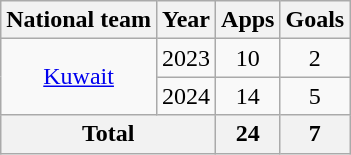<table class="wikitable" style="text-align: center;">
<tr>
<th>National team</th>
<th>Year</th>
<th>Apps</th>
<th>Goals</th>
</tr>
<tr>
<td rowspan=2><a href='#'>Kuwait</a></td>
<td>2023</td>
<td>10</td>
<td>2</td>
</tr>
<tr>
<td>2024</td>
<td>14</td>
<td>5</td>
</tr>
<tr>
<th colspan=2>Total</th>
<th>24</th>
<th>7</th>
</tr>
</table>
